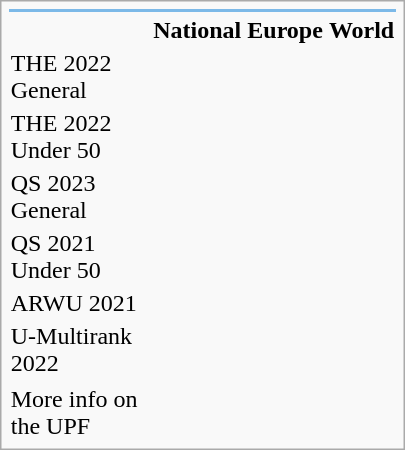<table class=infobox width=270px>
<tr>
<td colspan=4 style="background:#7CB9E8"></td>
</tr>
<tr>
<th></th>
<th>National</th>
<th>Europe</th>
<th>World</th>
</tr>
<tr>
<td>THE 2022 General</td>
<td></td>
<td></td>
<td></td>
</tr>
<tr>
<td>THE 2022 Under 50</td>
<td></td>
<td></td>
<td></td>
</tr>
<tr>
<td>QS 2023 General</td>
<td></td>
<td></td>
<td></td>
</tr>
<tr>
<td>QS 2021 Under 50</td>
<td></td>
<td></td>
<td></td>
</tr>
<tr>
<td>ARWU 2021</td>
<td></td>
<td></td>
<td></td>
</tr>
<tr>
<td>U-Multirank 2022</td>
<td></td>
<td></td>
<td></td>
</tr>
<tr>
</tr>
<tr>
<td>More info on the UPF </td>
</tr>
</table>
